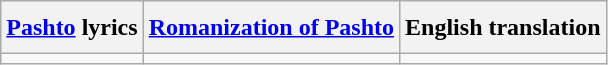<table class="wikitable" style="line-height: 1.7em;">
<tr>
<th><a href='#'>Pashto</a> lyrics</th>
<th><a href='#'>Romanization of Pashto</a></th>
<th>English translation</th>
</tr>
<tr style="vertical-align:top; white-space:nowrap;">
<td></td>
<td></td>
<td></td>
</tr>
</table>
